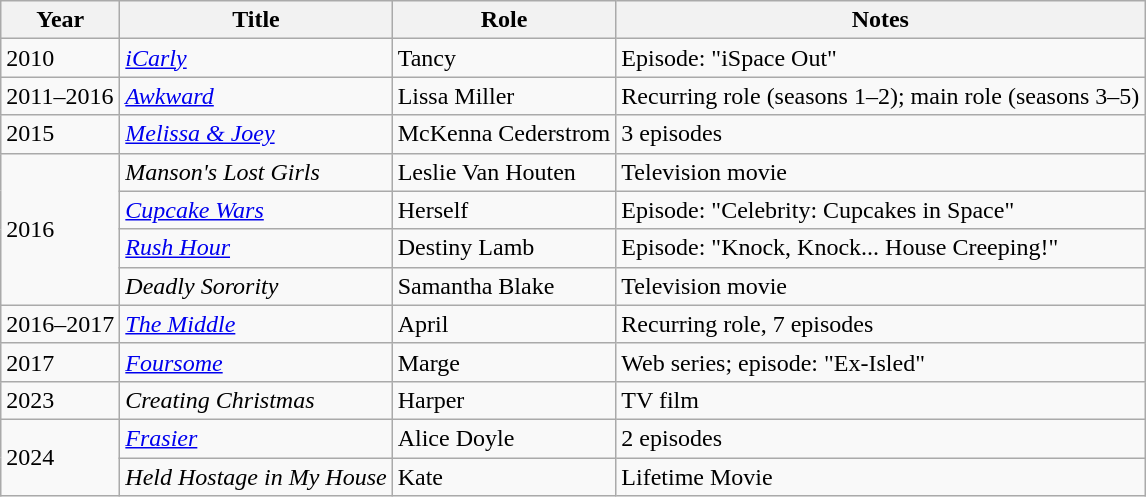<table class="wikitable sortable">
<tr>
<th>Year</th>
<th>Title</th>
<th>Role</th>
<th class="unsortable">Notes</th>
</tr>
<tr>
<td>2010</td>
<td><em><a href='#'>iCarly</a></em></td>
<td>Tancy</td>
<td>Episode: "iSpace Out"</td>
</tr>
<tr>
<td>2011–2016</td>
<td><em><a href='#'>Awkward</a></em></td>
<td>Lissa Miller</td>
<td>Recurring role (seasons 1–2); main role (seasons 3–5)</td>
</tr>
<tr>
<td>2015</td>
<td><em><a href='#'>Melissa & Joey</a></em></td>
<td>McKenna Cederstrom</td>
<td>3 episodes</td>
</tr>
<tr>
<td rowspan="4">2016</td>
<td><em>Manson's Lost Girls</em></td>
<td>Leslie Van Houten</td>
<td>Television movie</td>
</tr>
<tr>
<td><em><a href='#'>Cupcake Wars</a></em></td>
<td>Herself</td>
<td>Episode: "Celebrity: Cupcakes in Space"</td>
</tr>
<tr>
<td><em><a href='#'>Rush Hour</a></em></td>
<td>Destiny Lamb</td>
<td>Episode: "Knock, Knock... House Creeping!"</td>
</tr>
<tr>
<td><em>Deadly Sorority</em></td>
<td>Samantha Blake</td>
<td>Television movie</td>
</tr>
<tr>
<td>2016–2017</td>
<td><em><a href='#'>The Middle</a></em></td>
<td>April</td>
<td>Recurring role, 7 episodes</td>
</tr>
<tr>
<td>2017</td>
<td><em><a href='#'>Foursome</a></em></td>
<td>Marge</td>
<td>Web series; episode: "Ex-Isled"</td>
</tr>
<tr>
<td>2023</td>
<td><em>Creating Christmas</em></td>
<td>Harper</td>
<td>TV film</td>
</tr>
<tr>
<td rowspan="2">2024</td>
<td><em><a href='#'>Frasier</a></em></td>
<td>Alice Doyle</td>
<td>2 episodes</td>
</tr>
<tr>
<td><em>Held Hostage in My House</em></td>
<td>Kate</td>
<td>Lifetime Movie</td>
</tr>
</table>
